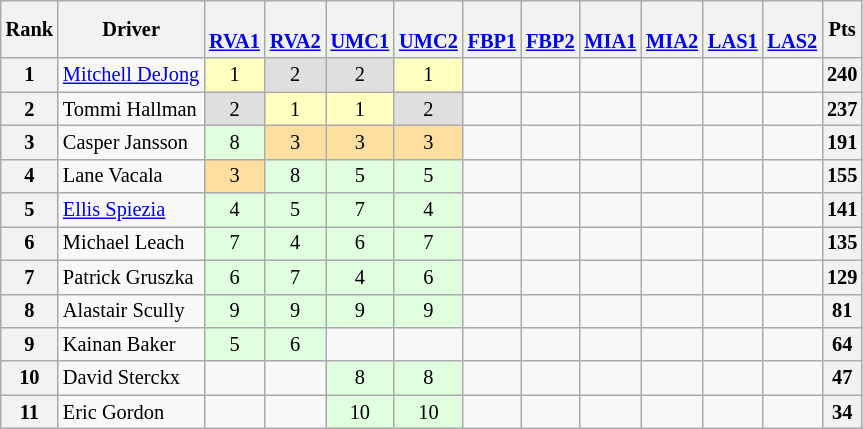<table class="wikitable" style="font-size: 85%; text-align:center">
<tr>
<th>Rank</th>
<th>Driver</th>
<th><br><a href='#'>RVA1</a></th>
<th><br><a href='#'>RVA2</a></th>
<th><br><a href='#'>UMC1</a></th>
<th><br><a href='#'>UMC2</a></th>
<th><br><a href='#'>FBP1</a></th>
<th><br><a href='#'>FBP2</a></th>
<th><br><a href='#'>MIA1</a></th>
<th><br><a href='#'>MIA2</a></th>
<th><br><a href='#'>LAS1</a></th>
<th><br><a href='#'>LAS2</a></th>
<th>Pts</th>
</tr>
<tr>
<th>1</th>
<td align="left"> <a href='#'>Mitchell DeJong</a></td>
<td style="background:#ffffbf;">1</td>
<td style="background:#DFDFDF;">2</td>
<td style="background:#DFDFDF;">2</td>
<td style="background:#ffffbf;">1</td>
<td></td>
<td></td>
<td></td>
<td></td>
<td></td>
<td></td>
<th>240</th>
</tr>
<tr>
<th>2</th>
<td align="left"> Tommi Hallman</td>
<td style="background:#DFDFDF;">2</td>
<td style="background:#ffffbf;">1</td>
<td style="background:#ffffbf;">1</td>
<td style="background:#DFDFDF;">2</td>
<td></td>
<td></td>
<td></td>
<td></td>
<td></td>
<td></td>
<th>237</th>
</tr>
<tr>
<th>3</th>
<td align="left"> Casper Jansson</td>
<td style="background:#dfffdf;">8</td>
<td style="background:#FFDF9F;">3</td>
<td style="background:#FFDF9F;">3</td>
<td style="background:#FFDF9F;">3</td>
<td></td>
<td></td>
<td></td>
<td></td>
<td></td>
<td></td>
<th>191</th>
</tr>
<tr>
<th>4</th>
<td align="left"> Lane Vacala</td>
<td style="background:#FFDF9F;">3</td>
<td style="background:#dfffdf;">8</td>
<td style="background:#dfffdf;">5</td>
<td style="background:#dfffdf;">5</td>
<td></td>
<td></td>
<td></td>
<td></td>
<td></td>
<td></td>
<th>155</th>
</tr>
<tr>
<th>5</th>
<td align="left"> <a href='#'>Ellis Spiezia</a></td>
<td style="background:#dfffdf;">4</td>
<td style="background:#dfffdf;">5</td>
<td style="background:#dfffdf;">7</td>
<td style="background:#dfffdf;">4</td>
<td></td>
<td></td>
<td></td>
<td></td>
<td></td>
<td></td>
<th>141</th>
</tr>
<tr>
<th>6</th>
<td align=left> Michael Leach</td>
<td style="background:#dfffdf;">7</td>
<td style="background:#dfffdf;">4</td>
<td style="background:#dfffdf;">6</td>
<td style="background:#dfffdf;">7</td>
<td></td>
<td></td>
<td></td>
<td></td>
<td></td>
<td></td>
<th>135</th>
</tr>
<tr>
<th>7</th>
<td align="left"> Patrick Gruszka</td>
<td style="background:#dfffdf;">6</td>
<td style="background:#dfffdf;">7</td>
<td style="background:#dfffdf;">4</td>
<td style="background:#dfffdf;">6</td>
<td></td>
<td></td>
<td></td>
<td></td>
<td></td>
<td></td>
<th>129</th>
</tr>
<tr>
<th>8</th>
<td align="left"> Alastair Scully</td>
<td style="background:#dfffdf;">9</td>
<td style="background:#dfffdf;">9</td>
<td style="background:#dfffdf;">9</td>
<td style="background:#dfffdf;">9</td>
<td></td>
<td></td>
<td></td>
<td></td>
<td></td>
<td></td>
<th>81</th>
</tr>
<tr>
<th>9</th>
<td align="left"> Kainan Baker</td>
<td style="background:#dfffdf;">5</td>
<td style="background:#dfffdf;">6</td>
<td></td>
<td></td>
<td></td>
<td></td>
<td></td>
<td></td>
<td></td>
<td></td>
<th>64</th>
</tr>
<tr>
<th>10</th>
<td align="left"> David Sterckx</td>
<td></td>
<td></td>
<td style="background:#dfffdf;">8</td>
<td style="background:#dfffdf;">8</td>
<td></td>
<td></td>
<td></td>
<td></td>
<td></td>
<td></td>
<th>47</th>
</tr>
<tr>
<th>11</th>
<td align="left"> Eric Gordon</td>
<td></td>
<td></td>
<td style="background:#dfffdf;">10</td>
<td style="background:#dfffdf;">10</td>
<td></td>
<td></td>
<td></td>
<td></td>
<td></td>
<td></td>
<th>34</th>
</tr>
</table>
